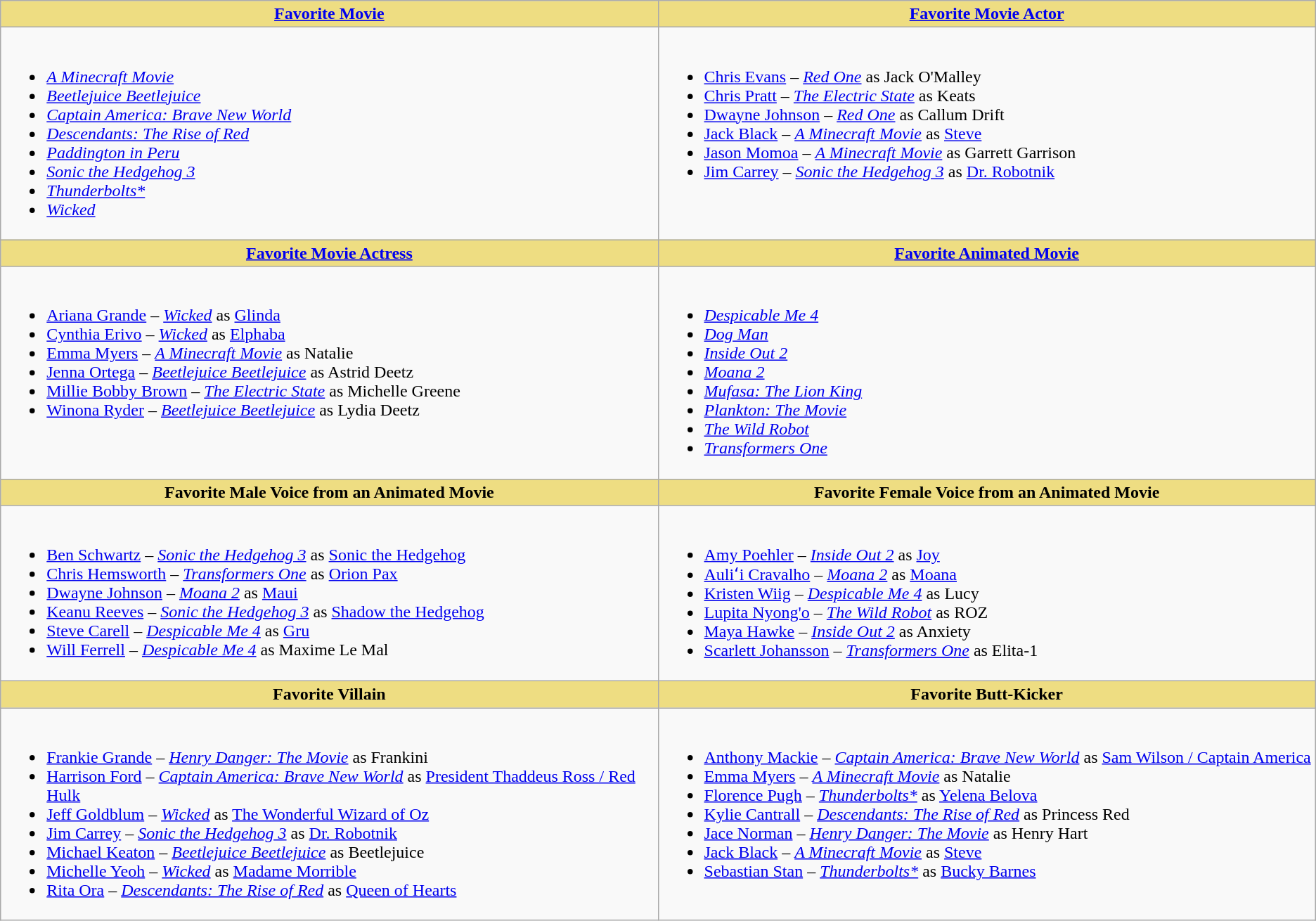<table class="wikitable">
<tr>
<th style="background:#EEDD82; width:50%"><a href='#'>Favorite Movie</a></th>
<th style="background:#EEDD82; width:50%"><a href='#'>Favorite Movie Actor</a></th>
</tr>
<tr>
<td valign="top"><br><ul><li><em><a href='#'>A Minecraft Movie</a></em></li><li><em><a href='#'>Beetlejuice Beetlejuice</a></em></li><li><em><a href='#'>Captain America: Brave New World</a></em></li><li><em><a href='#'>Descendants: The Rise of Red</a></em></li><li><em><a href='#'>Paddington in Peru</a></em></li><li><em><a href='#'>Sonic the Hedgehog 3</a></em></li><li><em><a href='#'>Thunderbolts*</a></em></li><li><em><a href='#'>Wicked</a></em></li></ul></td>
<td valign="top"><br><ul><li><a href='#'>Chris Evans</a> – <em><a href='#'>Red One</a></em> as Jack O'Malley</li><li><a href='#'>Chris Pratt</a> – <em><a href='#'>The Electric State</a></em> as Keats</li><li><a href='#'>Dwayne Johnson</a> – <em><a href='#'>Red One</a></em> as Callum Drift</li><li><a href='#'>Jack Black</a> – <em><a href='#'>A Minecraft Movie</a></em> as <a href='#'>Steve</a></li><li><a href='#'>Jason Momoa</a> – <em><a href='#'>A Minecraft Movie</a></em> as Garrett Garrison</li><li><a href='#'>Jim Carrey</a> – <em><a href='#'>Sonic the Hedgehog 3</a></em> as <a href='#'>Dr. Robotnik</a></li></ul></td>
</tr>
<tr>
<th style="background:#EEDD82; width:50%"><a href='#'>Favorite Movie Actress</a></th>
<th style="background:#EEDD82; width:50%"><a href='#'>Favorite Animated Movie</a></th>
</tr>
<tr>
<td valign="top"><br><ul><li><a href='#'>Ariana Grande</a> – <em><a href='#'>Wicked</a></em> as <a href='#'>Glinda</a></li><li><a href='#'>Cynthia Erivo</a> – <em><a href='#'>Wicked</a></em> as <a href='#'>Elphaba</a></li><li><a href='#'>Emma Myers</a> – <em><a href='#'>A Minecraft Movie</a></em> as Natalie</li><li><a href='#'>Jenna Ortega</a> – <em><a href='#'>Beetlejuice Beetlejuice</a></em> as Astrid Deetz</li><li><a href='#'>Millie Bobby Brown</a> – <em><a href='#'>The Electric State</a></em> as Michelle Greene</li><li><a href='#'>Winona Ryder</a> – <em><a href='#'>Beetlejuice Beetlejuice</a></em> as Lydia Deetz</li></ul></td>
<td valign="top"><br><ul><li><em><a href='#'>Despicable Me 4</a></em></li><li><em><a href='#'>Dog Man</a></em></li><li><em><a href='#'>Inside Out 2</a></em></li><li><em><a href='#'>Moana 2</a></em></li><li><em><a href='#'>Mufasa: The Lion King</a></em></li><li><em><a href='#'>Plankton: The Movie</a></em></li><li><em><a href='#'>The Wild Robot</a></em></li><li><em><a href='#'>Transformers One</a></em></li></ul></td>
</tr>
<tr>
<th style="background:#EEDD82; width:50%">Favorite Male Voice from an Animated Movie</th>
<th style="background:#EEDD82; width:50%">Favorite Female Voice from an Animated Movie</th>
</tr>
<tr>
<td valign="top"><br><ul><li><a href='#'>Ben Schwartz</a> – <em><a href='#'>Sonic the Hedgehog 3</a></em> as <a href='#'>Sonic the Hedgehog</a></li><li><a href='#'>Chris Hemsworth</a> – <em><a href='#'>Transformers One</a></em> as <a href='#'>Orion Pax</a></li><li><a href='#'>Dwayne Johnson</a> – <em><a href='#'>Moana 2</a></em> as <a href='#'>Maui</a></li><li><a href='#'>Keanu Reeves</a> – <em><a href='#'>Sonic the Hedgehog 3</a></em> as <a href='#'>Shadow the Hedgehog</a></li><li><a href='#'>Steve Carell</a> – <em><a href='#'>Despicable Me 4</a></em> as <a href='#'>Gru</a></li><li><a href='#'>Will Ferrell</a> – <em><a href='#'>Despicable Me 4</a></em> as Maxime Le Mal</li></ul></td>
<td valign="top"><br><ul><li><a href='#'>Amy Poehler</a> – <em><a href='#'>Inside Out 2</a></em> as <a href='#'>Joy</a></li><li><a href='#'>Auliʻi Cravalho</a> – <em><a href='#'>Moana 2</a></em> as <a href='#'>Moana</a></li><li><a href='#'>Kristen Wiig</a> – <em><a href='#'>Despicable Me 4</a></em> as Lucy</li><li><a href='#'>Lupita Nyong'o</a> – <em><a href='#'>The Wild Robot</a></em> as ROZ</li><li><a href='#'>Maya Hawke</a> – <em><a href='#'>Inside Out 2</a></em> as Anxiety</li><li><a href='#'>Scarlett Johansson</a> – <em><a href='#'>Transformers One</a></em> as Elita-1</li></ul></td>
</tr>
<tr>
<th style="background:#EEDD82; width:50%">Favorite Villain</th>
<th style="background:#EEDD82; width:50%">Favorite Butt-Kicker</th>
</tr>
<tr>
<td valign="top"><br><ul><li><a href='#'>Frankie Grande</a> – <em><a href='#'>Henry Danger: The Movie</a></em> as Frankini</li><li><a href='#'>Harrison Ford</a> – <em><a href='#'>Captain America: Brave New World</a></em> as <a href='#'>President Thaddeus Ross / Red Hulk</a></li><li><a href='#'>Jeff Goldblum</a> – <em><a href='#'>Wicked</a></em> as <a href='#'>The Wonderful Wizard of Oz</a></li><li><a href='#'>Jim Carrey</a> – <em><a href='#'>Sonic the Hedgehog 3</a></em> as <a href='#'>Dr. Robotnik</a></li><li><a href='#'>Michael Keaton</a> – <em><a href='#'>Beetlejuice Beetlejuice</a></em> as Beetlejuice</li><li><a href='#'>Michelle Yeoh</a> – <em><a href='#'>Wicked</a></em> as <a href='#'>Madame Morrible</a></li><li><a href='#'>Rita Ora</a> – <em><a href='#'>Descendants: The Rise of Red</a></em> as <a href='#'>Queen of Hearts</a></li></ul></td>
<td valign="top"><br><ul><li><a href='#'>Anthony Mackie</a> – <em><a href='#'>Captain America: Brave New World</a></em> as <a href='#'>Sam Wilson / Captain America</a></li><li><a href='#'>Emma Myers</a> – <em><a href='#'>A Minecraft Movie</a></em> as Natalie</li><li><a href='#'>Florence Pugh</a> – <em><a href='#'>Thunderbolts*</a></em> as <a href='#'>Yelena Belova</a></li><li><a href='#'>Kylie Cantrall</a> – <em><a href='#'>Descendants: The Rise of Red</a></em> as Princess Red</li><li><a href='#'>Jace Norman</a> – <em><a href='#'>Henry Danger: The Movie</a></em> as Henry Hart</li><li><a href='#'>Jack Black</a> – <em><a href='#'>A Minecraft Movie</a></em> as <a href='#'>Steve</a></li><li><a href='#'>Sebastian Stan</a> – <em><a href='#'>Thunderbolts*</a></em> as <a href='#'>Bucky Barnes</a></li></ul></td>
</tr>
</table>
